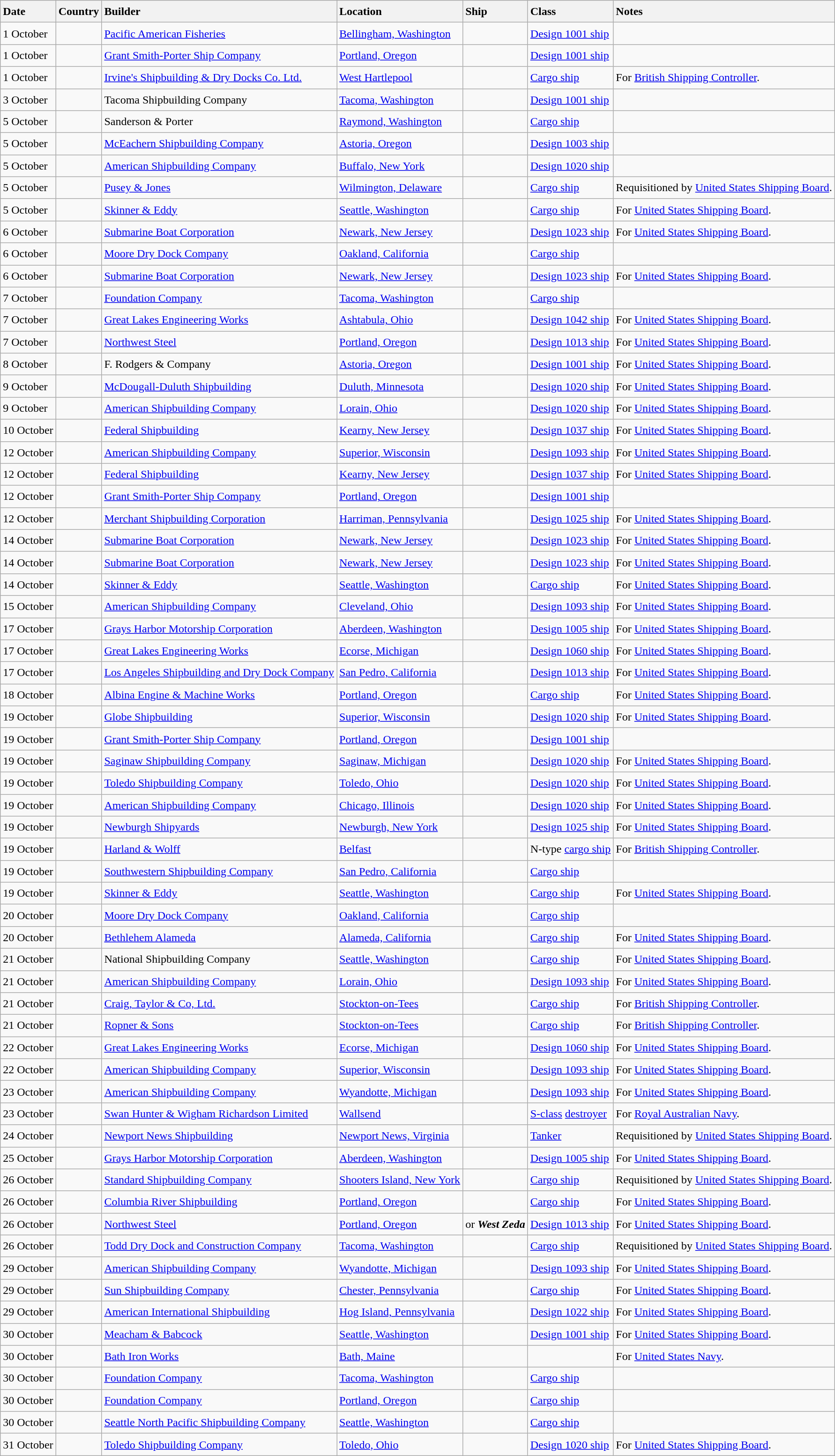<table class="wikitable sortable" style="font-size:1.00em; line-height:1.5em;">
<tr>
<th style="text-align: left;">Date</th>
<th style="text-align: left;">Country</th>
<th style="text-align: left;">Builder</th>
<th style="text-align: left;">Location</th>
<th style="text-align: left;">Ship</th>
<th style="text-align: left;">Class</th>
<th style="text-align: left;">Notes</th>
</tr>
<tr>
<td>1 October</td>
<td></td>
<td><a href='#'>Pacific American Fisheries</a></td>
<td><a href='#'>Bellingham, Washington</a></td>
<td><strong></strong></td>
<td><a href='#'>Design 1001 ship</a></td>
<td></td>
</tr>
<tr>
<td>1 October</td>
<td></td>
<td><a href='#'>Grant Smith-Porter Ship Company</a></td>
<td><a href='#'>Portland, Oregon</a></td>
<td><strong></strong></td>
<td><a href='#'>Design 1001 ship</a></td>
<td></td>
</tr>
<tr>
<td>1 October</td>
<td></td>
<td><a href='#'>Irvine's Shipbuilding & Dry Docks Co. Ltd.</a></td>
<td><a href='#'>West Hartlepool</a></td>
<td><strong></strong></td>
<td><a href='#'>Cargo ship</a></td>
<td>For <a href='#'>British Shipping Controller</a>.</td>
</tr>
<tr>
<td>3 October</td>
<td></td>
<td>Tacoma Shipbuilding Company</td>
<td><a href='#'>Tacoma, Washington</a></td>
<td><strong></strong></td>
<td><a href='#'>Design 1001 ship</a></td>
<td></td>
</tr>
<tr>
<td>5 October</td>
<td></td>
<td>Sanderson & Porter</td>
<td><a href='#'>Raymond, Washington</a></td>
<td><strong></strong></td>
<td><a href='#'>Cargo ship</a></td>
<td></td>
</tr>
<tr>
<td>5 October</td>
<td></td>
<td><a href='#'>McEachern Shipbuilding Company</a></td>
<td><a href='#'>Astoria, Oregon</a></td>
<td><strong></strong></td>
<td><a href='#'>Design 1003 ship</a></td>
<td></td>
</tr>
<tr>
<td>5 October</td>
<td></td>
<td><a href='#'>American Shipbuilding Company</a></td>
<td><a href='#'>Buffalo, New York</a></td>
<td><strong></strong></td>
<td><a href='#'>Design 1020 ship</a></td>
<td></td>
</tr>
<tr>
<td>5 October</td>
<td></td>
<td><a href='#'>Pusey & Jones</a></td>
<td><a href='#'>Wilmington, Delaware</a></td>
<td><strong></strong></td>
<td><a href='#'>Cargo ship</a></td>
<td>Requisitioned by <a href='#'>United States Shipping Board</a>.</td>
</tr>
<tr>
<td>5 October</td>
<td></td>
<td><a href='#'>Skinner & Eddy</a></td>
<td><a href='#'>Seattle, Washington</a></td>
<td><strong></strong></td>
<td><a href='#'>Cargo ship</a></td>
<td>For <a href='#'>United States Shipping Board</a>.</td>
</tr>
<tr>
<td>6 October</td>
<td></td>
<td><a href='#'>Submarine Boat Corporation</a></td>
<td><a href='#'>Newark, New Jersey</a></td>
<td><strong></strong></td>
<td><a href='#'>Design 1023 ship</a></td>
<td>For <a href='#'>United States Shipping Board</a>.</td>
</tr>
<tr>
<td>6 October</td>
<td></td>
<td><a href='#'>Moore Dry Dock Company</a></td>
<td><a href='#'>Oakland, California</a></td>
<td><strong></strong></td>
<td><a href='#'>Cargo ship</a></td>
<td></td>
</tr>
<tr>
<td>6 October</td>
<td></td>
<td><a href='#'>Submarine Boat Corporation</a></td>
<td><a href='#'>Newark, New Jersey</a></td>
<td><strong></strong></td>
<td><a href='#'>Design 1023 ship</a></td>
<td>For <a href='#'>United States Shipping Board</a>.</td>
</tr>
<tr>
<td>7 October</td>
<td></td>
<td><a href='#'>Foundation Company</a></td>
<td><a href='#'>Tacoma, Washington</a></td>
<td><strong></strong></td>
<td><a href='#'>Cargo ship</a></td>
<td></td>
</tr>
<tr>
<td>7 October</td>
<td></td>
<td><a href='#'>Great Lakes Engineering Works</a></td>
<td><a href='#'>Ashtabula, Ohio</a></td>
<td><strong></strong></td>
<td><a href='#'>Design 1042 ship</a></td>
<td>For <a href='#'>United States Shipping Board</a>.</td>
</tr>
<tr>
<td>7 October</td>
<td></td>
<td><a href='#'>Northwest Steel</a></td>
<td><a href='#'>Portland, Oregon</a></td>
<td><strong></strong></td>
<td><a href='#'>Design 1013 ship</a></td>
<td>For <a href='#'>United States Shipping Board</a>.</td>
</tr>
<tr>
<td>8 October</td>
<td></td>
<td>F. Rodgers & Company</td>
<td><a href='#'>Astoria, Oregon</a></td>
<td><strong></strong></td>
<td><a href='#'>Design 1001 ship</a></td>
<td>For <a href='#'>United States Shipping Board</a>.</td>
</tr>
<tr>
<td>9 October</td>
<td></td>
<td><a href='#'>McDougall-Duluth Shipbuilding</a></td>
<td><a href='#'>Duluth, Minnesota</a></td>
<td><strong></strong></td>
<td><a href='#'>Design 1020 ship</a></td>
<td>For <a href='#'>United States Shipping Board</a>.</td>
</tr>
<tr>
<td>9 October</td>
<td></td>
<td><a href='#'>American Shipbuilding Company</a></td>
<td><a href='#'>Lorain, Ohio</a></td>
<td><strong></strong></td>
<td><a href='#'>Design 1020 ship</a></td>
<td>For <a href='#'>United States Shipping Board</a>.</td>
</tr>
<tr>
<td>10 October</td>
<td></td>
<td><a href='#'>Federal Shipbuilding</a></td>
<td><a href='#'>Kearny, New Jersey</a></td>
<td><strong></strong></td>
<td><a href='#'>Design 1037 ship</a></td>
<td>For <a href='#'>United States Shipping Board</a>.</td>
</tr>
<tr>
<td>12 October</td>
<td></td>
<td><a href='#'>American Shipbuilding Company</a></td>
<td><a href='#'>Superior, Wisconsin</a></td>
<td><strong></strong></td>
<td><a href='#'>Design 1093 ship</a></td>
<td>For <a href='#'>United States Shipping Board</a>.</td>
</tr>
<tr>
<td>12 October</td>
<td></td>
<td><a href='#'>Federal Shipbuilding</a></td>
<td><a href='#'>Kearny, New Jersey</a></td>
<td><strong></strong></td>
<td><a href='#'>Design 1037 ship</a></td>
<td>For <a href='#'>United States Shipping Board</a>.</td>
</tr>
<tr>
<td>12 October</td>
<td></td>
<td><a href='#'>Grant Smith-Porter Ship Company</a></td>
<td><a href='#'>Portland, Oregon</a></td>
<td><strong></strong></td>
<td><a href='#'>Design 1001 ship</a></td>
<td></td>
</tr>
<tr>
<td>12 October</td>
<td></td>
<td><a href='#'>Merchant Shipbuilding Corporation</a></td>
<td><a href='#'>Harriman, Pennsylvania</a></td>
<td><strong></strong></td>
<td><a href='#'>Design 1025 ship</a></td>
<td>For <a href='#'>United States Shipping Board</a>.</td>
</tr>
<tr>
<td>14 October</td>
<td></td>
<td><a href='#'>Submarine Boat Corporation</a></td>
<td><a href='#'>Newark, New Jersey</a></td>
<td><strong></strong></td>
<td><a href='#'>Design 1023 ship</a></td>
<td>For <a href='#'>United States Shipping Board</a>.</td>
</tr>
<tr>
<td>14 October</td>
<td></td>
<td><a href='#'>Submarine Boat Corporation</a></td>
<td><a href='#'>Newark, New Jersey</a></td>
<td><strong></strong></td>
<td><a href='#'>Design 1023 ship</a></td>
<td>For <a href='#'>United States Shipping Board</a>.</td>
</tr>
<tr>
<td>14 October</td>
<td></td>
<td><a href='#'>Skinner & Eddy</a></td>
<td><a href='#'>Seattle, Washington</a></td>
<td><strong></strong></td>
<td><a href='#'>Cargo ship</a></td>
<td>For <a href='#'>United States Shipping Board</a>.</td>
</tr>
<tr>
<td>15 October</td>
<td></td>
<td><a href='#'>American Shipbuilding Company</a></td>
<td><a href='#'>Cleveland, Ohio</a></td>
<td><strong></strong></td>
<td><a href='#'>Design 1093 ship</a></td>
<td>For <a href='#'>United States Shipping Board</a>.</td>
</tr>
<tr>
<td>17 October</td>
<td></td>
<td><a href='#'>Grays Harbor Motorship Corporation</a></td>
<td><a href='#'>Aberdeen, Washington</a></td>
<td><strong></strong></td>
<td><a href='#'>Design 1005 ship</a></td>
<td>For <a href='#'>United States Shipping Board</a>.</td>
</tr>
<tr>
<td>17 October</td>
<td></td>
<td><a href='#'>Great Lakes Engineering Works</a></td>
<td><a href='#'>Ecorse, Michigan</a></td>
<td><strong></strong></td>
<td><a href='#'>Design 1060 ship</a></td>
<td>For <a href='#'>United States Shipping Board</a>.</td>
</tr>
<tr>
<td>17 October</td>
<td></td>
<td><a href='#'>Los Angeles Shipbuilding and Dry Dock Company</a></td>
<td><a href='#'>San Pedro, California</a></td>
<td><strong></strong></td>
<td><a href='#'>Design 1013 ship</a></td>
<td>For <a href='#'>United States Shipping Board</a>.</td>
</tr>
<tr>
<td>18 October</td>
<td></td>
<td><a href='#'>Albina Engine & Machine Works</a></td>
<td><a href='#'>Portland, Oregon</a></td>
<td><strong></strong></td>
<td><a href='#'>Cargo ship</a></td>
<td>For <a href='#'>United States Shipping Board</a>.</td>
</tr>
<tr>
<td>19 October</td>
<td></td>
<td><a href='#'>Globe Shipbuilding</a></td>
<td><a href='#'>Superior, Wisconsin</a></td>
<td><strong></strong></td>
<td><a href='#'>Design 1020 ship</a></td>
<td>For <a href='#'>United States Shipping Board</a>.</td>
</tr>
<tr>
<td>19 October</td>
<td></td>
<td><a href='#'>Grant Smith-Porter Ship Company</a></td>
<td><a href='#'>Portland, Oregon</a></td>
<td><strong></strong></td>
<td><a href='#'>Design 1001 ship</a></td>
<td></td>
</tr>
<tr>
<td>19 October</td>
<td></td>
<td><a href='#'>Saginaw Shipbuilding Company</a></td>
<td><a href='#'>Saginaw, Michigan</a></td>
<td><strong></strong></td>
<td><a href='#'>Design 1020 ship</a></td>
<td>For <a href='#'>United States Shipping Board</a>.</td>
</tr>
<tr>
<td>19 October</td>
<td></td>
<td><a href='#'>Toledo Shipbuilding Company</a></td>
<td><a href='#'>Toledo, Ohio</a></td>
<td><strong></strong></td>
<td><a href='#'>Design 1020 ship</a></td>
<td>For <a href='#'>United States Shipping Board</a>.</td>
</tr>
<tr>
<td>19 October</td>
<td></td>
<td><a href='#'>American Shipbuilding Company</a></td>
<td><a href='#'>Chicago, Illinois</a></td>
<td><strong></strong></td>
<td><a href='#'>Design 1020 ship</a></td>
<td>For <a href='#'>United States Shipping Board</a>.</td>
</tr>
<tr>
<td>19 October</td>
<td></td>
<td><a href='#'>Newburgh Shipyards</a></td>
<td><a href='#'>Newburgh, New York</a></td>
<td><strong></strong></td>
<td><a href='#'>Design 1025 ship</a></td>
<td>For <a href='#'>United States Shipping Board</a>.</td>
</tr>
<tr ---->
<td>19 October</td>
<td></td>
<td><a href='#'>Harland & Wolff</a></td>
<td><a href='#'>Belfast</a></td>
<td><strong></strong></td>
<td>N-type <a href='#'>cargo ship</a></td>
<td>For <a href='#'>British Shipping Controller</a>.</td>
</tr>
<tr>
<td>19 October</td>
<td></td>
<td><a href='#'>Southwestern Shipbuilding Company</a></td>
<td><a href='#'>San Pedro, California</a></td>
<td><strong></strong></td>
<td><a href='#'>Cargo ship</a></td>
<td></td>
</tr>
<tr>
<td>19 October</td>
<td></td>
<td><a href='#'>Skinner & Eddy</a></td>
<td><a href='#'>Seattle, Washington</a></td>
<td><strong></strong></td>
<td><a href='#'>Cargo ship</a></td>
<td>For <a href='#'>United States Shipping Board</a>.</td>
</tr>
<tr>
<td>20 October</td>
<td></td>
<td><a href='#'>Moore Dry Dock Company</a></td>
<td><a href='#'>Oakland, California</a></td>
<td><strong></strong></td>
<td><a href='#'>Cargo ship</a></td>
<td></td>
</tr>
<tr>
<td>20 October</td>
<td></td>
<td><a href='#'>Bethlehem Alameda</a></td>
<td><a href='#'>Alameda, California</a></td>
<td><strong></strong></td>
<td><a href='#'>Cargo ship</a></td>
<td>For <a href='#'>United States Shipping Board</a>.</td>
</tr>
<tr>
<td>21 October</td>
<td></td>
<td>National Shipbuilding Company</td>
<td><a href='#'>Seattle, Washington</a></td>
<td><strong></strong></td>
<td><a href='#'>Cargo ship</a></td>
<td>For <a href='#'>United States Shipping Board</a>.</td>
</tr>
<tr>
<td>21 October</td>
<td></td>
<td><a href='#'>American Shipbuilding Company</a></td>
<td><a href='#'>Lorain, Ohio</a></td>
<td><strong></strong></td>
<td><a href='#'>Design 1093 ship</a></td>
<td>For <a href='#'>United States Shipping Board</a>.</td>
</tr>
<tr>
<td>21 October</td>
<td></td>
<td><a href='#'>Craig, Taylor & Co, Ltd.</a></td>
<td><a href='#'>Stockton-on-Tees</a></td>
<td><strong></strong></td>
<td><a href='#'>Cargo ship</a></td>
<td>For <a href='#'>British Shipping Controller</a>.</td>
</tr>
<tr>
<td>21 October</td>
<td></td>
<td><a href='#'>Ropner & Sons</a></td>
<td><a href='#'>Stockton-on-Tees</a></td>
<td><strong></strong></td>
<td><a href='#'>Cargo ship</a></td>
<td>For <a href='#'>British Shipping Controller</a>.</td>
</tr>
<tr>
<td>22 October</td>
<td></td>
<td><a href='#'>Great Lakes Engineering Works</a></td>
<td><a href='#'>Ecorse, Michigan</a></td>
<td><strong></strong></td>
<td><a href='#'>Design 1060 ship</a></td>
<td>For <a href='#'>United States Shipping Board</a>.</td>
</tr>
<tr>
<td>22 October</td>
<td></td>
<td><a href='#'>American Shipbuilding Company</a></td>
<td><a href='#'>Superior, Wisconsin</a></td>
<td><strong></strong></td>
<td><a href='#'>Design 1093 ship</a></td>
<td>For <a href='#'>United States Shipping Board</a>.</td>
</tr>
<tr>
<td>23 October</td>
<td></td>
<td><a href='#'>American Shipbuilding Company</a></td>
<td><a href='#'>Wyandotte, Michigan</a></td>
<td><strong></strong></td>
<td><a href='#'>Design 1093 ship</a></td>
<td>For <a href='#'>United States Shipping Board</a>.</td>
</tr>
<tr>
<td>23 October</td>
<td></td>
<td><a href='#'>Swan Hunter & Wigham Richardson Limited</a></td>
<td><a href='#'>Wallsend</a></td>
<td><strong></strong></td>
<td><a href='#'>S-class</a> <a href='#'>destroyer</a></td>
<td>For <a href='#'>Royal Australian Navy</a>.</td>
</tr>
<tr>
<td>24 October</td>
<td></td>
<td><a href='#'>Newport News Shipbuilding</a></td>
<td><a href='#'>Newport News, Virginia</a></td>
<td><strong></strong></td>
<td><a href='#'>Tanker</a></td>
<td>Requisitioned by <a href='#'>United States Shipping Board</a>.</td>
</tr>
<tr>
<td>25 October</td>
<td></td>
<td><a href='#'>Grays Harbor Motorship Corporation</a></td>
<td><a href='#'>Aberdeen, Washington</a></td>
<td><strong></strong></td>
<td><a href='#'>Design 1005 ship</a></td>
<td>For <a href='#'>United States Shipping Board</a>.</td>
</tr>
<tr>
<td>26 October</td>
<td></td>
<td><a href='#'>Standard Shipbuilding Company</a></td>
<td><a href='#'>Shooters Island, New York</a></td>
<td><strong></strong></td>
<td><a href='#'>Cargo ship</a></td>
<td>Requisitioned by <a href='#'>United States Shipping Board</a>.</td>
</tr>
<tr>
<td>26 October</td>
<td></td>
<td><a href='#'>Columbia River Shipbuilding</a></td>
<td><a href='#'>Portland, Oregon</a></td>
<td><strong></strong></td>
<td><a href='#'>Cargo ship</a></td>
<td>For <a href='#'>United States Shipping Board</a>.</td>
</tr>
<tr>
<td>26 October</td>
<td></td>
<td><a href='#'>Northwest Steel</a></td>
<td><a href='#'>Portland, Oregon</a></td>
<td><strong></strong> or <strong><em>West Zeda</em></strong></td>
<td><a href='#'>Design 1013 ship</a></td>
<td>For <a href='#'>United States Shipping Board</a>.</td>
</tr>
<tr>
<td>26 October</td>
<td></td>
<td><a href='#'>Todd Dry Dock and Construction Company</a></td>
<td><a href='#'>Tacoma, Washington</a></td>
<td><strong></strong></td>
<td><a href='#'>Cargo ship</a></td>
<td>Requisitioned by <a href='#'>United States Shipping Board</a>.</td>
</tr>
<tr>
<td>29 October</td>
<td></td>
<td><a href='#'>American Shipbuilding Company</a></td>
<td><a href='#'>Wyandotte, Michigan</a></td>
<td><strong></strong></td>
<td><a href='#'>Design 1093 ship</a></td>
<td>For <a href='#'>United States Shipping Board</a>.</td>
</tr>
<tr>
<td>29 October</td>
<td></td>
<td><a href='#'>Sun Shipbuilding Company</a></td>
<td><a href='#'>Chester, Pennsylvania</a></td>
<td><strong></strong></td>
<td><a href='#'>Cargo ship</a></td>
<td>For <a href='#'>United States Shipping Board</a>.</td>
</tr>
<tr>
<td>29 October</td>
<td></td>
<td><a href='#'>American International Shipbuilding</a></td>
<td><a href='#'>Hog Island, Pennsylvania</a></td>
<td><strong></strong></td>
<td><a href='#'>Design 1022 ship</a></td>
<td>For <a href='#'>United States Shipping Board</a>.</td>
</tr>
<tr>
<td>30 October</td>
<td></td>
<td><a href='#'>Meacham & Babcock</a></td>
<td><a href='#'>Seattle, Washington</a></td>
<td><strong></strong></td>
<td><a href='#'>Design 1001 ship</a></td>
<td>For <a href='#'>United States Shipping Board</a>.</td>
</tr>
<tr>
<td>30 October</td>
<td></td>
<td><a href='#'>Bath Iron Works</a></td>
<td><a href='#'>Bath, Maine</a></td>
<td><strong></strong></td>
<td></td>
<td>For <a href='#'>United States Navy</a>.</td>
</tr>
<tr>
<td>30 October</td>
<td></td>
<td><a href='#'>Foundation Company</a></td>
<td><a href='#'>Tacoma, Washington</a></td>
<td><strong></strong></td>
<td><a href='#'>Cargo ship</a></td>
<td></td>
</tr>
<tr>
<td>30 October</td>
<td></td>
<td><a href='#'>Foundation Company</a></td>
<td><a href='#'>Portland, Oregon</a></td>
<td><strong></strong></td>
<td><a href='#'>Cargo ship</a></td>
<td></td>
</tr>
<tr>
<td>30 October</td>
<td></td>
<td><a href='#'>Seattle North Pacific Shipbuilding Company</a></td>
<td><a href='#'>Seattle, Washington</a></td>
<td><strong></strong></td>
<td><a href='#'>Cargo ship</a></td>
<td></td>
</tr>
<tr>
<td>31 October</td>
<td></td>
<td><a href='#'>Toledo Shipbuilding Company</a></td>
<td><a href='#'>Toledo, Ohio</a></td>
<td><strong></strong></td>
<td><a href='#'>Design 1020 ship</a></td>
<td>For <a href='#'>United States Shipping Board</a>.</td>
</tr>
</table>
